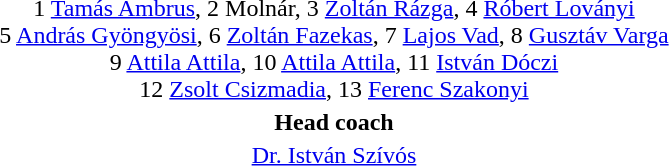<table style="text-align: center; margin-top: 2em; margin-left: auto; margin-right: auto">
<tr>
<td>1 <a href='#'>Tamás Ambrus</a>, 2 Molnár, 3 <a href='#'>Zoltán Rázga</a>, 4 <a href='#'>Róbert Loványi</a><br>5 <a href='#'>András Gyöngyösi</a>, 6 <a href='#'>Zoltán Fazekas</a>, 7 <a href='#'>Lajos Vad</a>, 8 <a href='#'>Gusztáv Varga</a><br>9 <a href='#'>Attila Attila</a>, 10 <a href='#'>Attila Attila</a>, 11 <a href='#'>István Dóczi</a><br>12 <a href='#'>Zsolt Csizmadia</a>, 13 <a href='#'>Ferenc Szakonyi</a></td>
</tr>
<tr>
<td><strong>Head coach</strong></td>
</tr>
<tr>
<td><a href='#'>Dr. István Szívós</a></td>
</tr>
</table>
